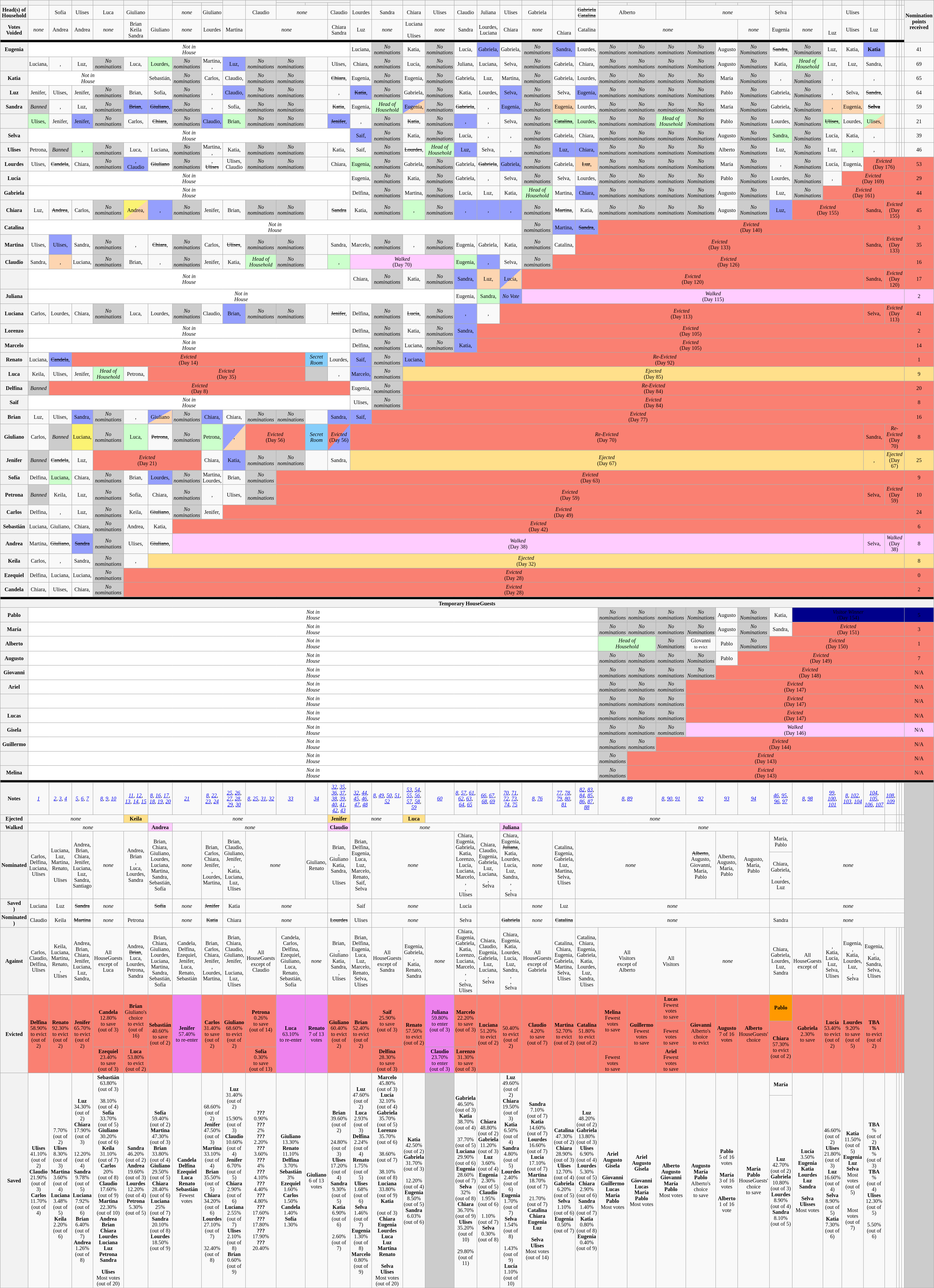<table class="wikitable" style="text-align:center; line-height:15px; font-size:85%">
<tr>
<th rowspan="2" style="width:7%"></th>
<th rowspan="2" style="width:7%"></th>
<th rowspan="2" style="width:7%"></th>
<th rowspan="2" style="width:7%"></th>
<th rowspan="2" style="width:7%"></th>
<th rowspan="2" style="width:7%"></th>
<th rowspan="2" style="width:7%"></th>
<th colspan="2" style="width:7%"></th>
<th rowspan="2" style="width:7%"></th>
<th rowspan="2" style="width:7%"></th>
<th colspan="3" style="width:7%"></th>
<th rowspan="2" style="width:7%"></th>
<th rowspan="2" style="width:7%"></th>
<th rowspan="2" style="width:7%"></th>
<th rowspan="2" style="width:7%"></th>
<th rowspan="2" style="width:7%"></th>
<th rowspan="2" style="width:7%"></th>
<th rowspan="2" style="width:7%"></th>
<th rowspan="2" style="width:7%"></th>
<th rowspan="2" style="width:7%"></th>
<th rowspan="2" style="width:7%"></th>
<th colspan="3" style="width:7%"></th>
<th colspan="4" style="width:7%"></th>
<th rowspan="2" style="width:7%"></th>
<th rowspan="2" style="width:7%"></th>
<th rowspan="2" style="width:7%"></th>
<th rowspan="2" style="width:7%"></th>
<th rowspan="2" style="width:7%"></th>
<th rowspan="2" style="width:7%"></th>
<th rowspan="2" style="width:7%"></th>
<th rowspan="2" style="width:7%"></th>
<th rowspan="5" style="width:7%">Nomination points received</th>
</tr>
<tr>
<th></th>
<th></th>
<th></th>
<th></th>
<th></th>
<th></th>
<th></th>
<th></th>
<th></th>
<th></th>
<th colspan="2"></th>
</tr>
<tr>
<th>Head(s) of Household</th>
<td></td>
<td>Sofía</td>
<td>Ulises</td>
<td>Luca</td>
<td>Giuliano</td>
<td></td>
<td><em>none</em></td>
<td>Giuliano</td>
<td></td>
<td>Claudio</td>
<td colspan="2"><em>none</em></td>
<td>Claudio</td>
<td>Lourdes</td>
<td>Sandra</td>
<td>Chiara</td>
<td>Ulises</td>
<td>Claudio</td>
<td>Juliana</td>
<td>Ulises</td>
<td>Gabriela</td>
<td></td>
<td><s>Gabriela</s><br><s>Catalina</s><br></td>
<td colspan="2">Alberto</td>
<td></td>
<td colspan="3"><em>none</em></td>
<td>Selva</td>
<td></td>
<td></td>
<td>Ulises</td>
<td></td>
<td></td>
<td></td>
<td></td>
<td></td>
</tr>
<tr>
<th>Votes Voided</th>
<td><em>none</em></td>
<td>Andrea</td>
<td>Andrea</td>
<td><em>none</em></td>
<td>Brian<br>Keila<br>Sandra</td>
<td>Giuliano</td>
<td><em>none</em></td>
<td>Lourdes</td>
<td>Martina</td>
<td colspan="3"><em>none</em></td>
<td>Chiara<br>Sandra<br></td>
<td>Luz</td>
<td><em>none</em></td>
<td>Luciana<br><br>Ulises</td>
<td><em>none</em></td>
<td>Sandra</td>
<td>Lourdes,<br>Luciana</td>
<td>Chiara</td>
<td><em>none</em></td>
<td><br>Chiara</td>
<td>Catalina</td>
<td colspan="5"><em>none</em></td>
<td><em>none</em></td>
<td>Eugenia</td>
<td><em>none</em></td>
<td><br>Luz</td>
<td>Ulises</td>
<td>Luz</td>
<td></td>
<td></td>
<td></td>
<td></td>
</tr>
<tr>
<th colspan="39" style="background:#000"></th>
</tr>
<tr>
<th>Eugenia</th>
<td colspan="13" style="background:white;"><em>Not in<br>House</em></td>
<td>Luciana,<br></td>
<td style="background:#CCC"><em>No<br>nominations</em></td>
<td>Katia,<br></td>
<td style="background:#CCC"><em>No<br>nominations</em></td>
<td>Lucía,<br></td>
<td style="background:#959FFD">Gabriela,<br></td>
<td>Gabriela,<br></td>
<td style="background:#CCC"><em>No<br>nominations</em></td>
<td style="background:#959FFD">Sandra,<br></td>
<td>Lourdes,<br></td>
<td style="background:#CCC"><em>No<br>nominations</em></td>
<td style="background:#CCC"><em>No<br>nominations</em></td>
<td style="background:#CCC"><em>No<br>nominations</em></td>
<td style="background:#CCC"><em>No<br>Nominations</em></td>
<td>Augusto</td>
<td style="background:#CCC"><em>No<br>Nominations</em></td>
<td><s>Sandra</s>,<br><s></s></td>
<td style="background:#CCC"><em>No<br>Nominations</em></td>
<td>Luz,<br></td>
<td>Katia,<br></td>
<td style="background:#959FFD"><strong>Katia</strong></td>
<td></td>
<td></td>
<td></td>
<td></td>
<td>41</td>
</tr>
<tr>
<th></th>
<td>Luciana,<br></td>
<td>,<br></td>
<td>Luz,<br></td>
<td style="background:#CCC"><em>No<br>nominations</em></td>
<td>Luca,<br></td>
<td style="background:#CCFFCC">Lourdes,<br></td>
<td style="background:#CCC"><em>No<br>nominations</em></td>
<td>Martina,<br>,<br></td>
<td style="background:#959FFD">Luz,<br></td>
<td style="background:#CCC"><em>No<br>nominations</em></td>
<td style="background:#CCC"><em>No<br>nominations</em></td>
<td></td>
<td>Ulises,<br></td>
<td>Chiara,<br></td>
<td style="background:#CCC"><em>No<br>nominations</em></td>
<td>Lucía,<br></td>
<td style="background:#CCC"><em>No<br>nominations</em></td>
<td>Juliana,<br></td>
<td>Luciana,<br></td>
<td>Selva,<br></td>
<td style="background:#CCC"><em>No<br>nominations</em></td>
<td>Gabriela,<br></td>
<td>Chiara,<br></td>
<td style="background:#CCC"><em>No<br>nominations</em></td>
<td style="background:#CCC"><em>No<br>nominations</em></td>
<td style="background:#CCC"><em>No<br>nominations</em></td>
<td style="background:#CCC"><em>No<br>Nominations</em></td>
<td>Augusto</td>
<td style="background:#CCC"><em>No<br>Nominations</em></td>
<td>Katia,<br></td>
<td style="background:#CCFFCC"><em>Head of<br>Household</em></td>
<td>Luz,<br></td>
<td>Luz,<br></td>
<td>Sandra,<br></td>
<td></td>
<td></td>
<td></td>
<td></td>
<td>69</td>
</tr>
<tr>
<th>Katia</th>
<td colspan="5" style="background:white;"><em>Not in<br>House</em></td>
<td>Sebastián,<br></td>
<td style="background:#CCC"><em>No<br>nominations</em></td>
<td>Carlos,<br></td>
<td>Claudio,<br></td>
<td style="background:#CCC"><em>No<br>nominations</em></td>
<td style="background:#CCC"><em>No<br>nominations</em></td>
<td></td>
<td><s>Chiara</s>,<br></td>
<td>Eugenia,<br></td>
<td style="background:#CCC"><em>No<br>nominations</em></td>
<td>Eugenia,<br></td>
<td style="background:#CCC"><em>No<br>nominations</em></td>
<td>Gabriela,<br></td>
<td>Luz,<br></td>
<td>Martina,<br></td>
<td style="background:#CCC"><em>No<br>nominations</em></td>
<td>Gabriela,<br></td>
<td>Lourdes,<br></td>
<td style="background:#CCC"><em>No<br>nominations</em></td>
<td style="background:#CCC"><em>No<br>nominations</em></td>
<td style="background:#CCC"><em>No<br>nominations</em></td>
<td style="background:#CCC"><em>No<br>Nominations</em></td>
<td>María</td>
<td style="background:#CCC"><em>No<br>Nominations</em></td>
<td>,<br></td>
<td style="background:#CCC"><em>No<br>Nominations</em></td>
<td>,<br></td>
<td><strong></strong></td>
<td>,<br></td>
<td></td>
<td></td>
<td></td>
<td></td>
<td>65</td>
</tr>
<tr>
<th>Luz</th>
<td>Jenifer,<br></td>
<td>Ulises,<br></td>
<td>Jenifer,<br></td>
<td style="background:#CCC"><em>No<br>nominations</em></td>
<td>Brian,<br></td>
<td>Sofía,<br></td>
<td style="background:#CCC"><em>No<br>nominations</em></td>
<td>,<br></td>
<td style="background:#959FFD">Claudio,<br></td>
<td style="background:#CCC"><em>No<br>nominations</em></td>
<td style="background:#CCC"><em>No<br>nominations</em></td>
<td></td>
<td>,<br></td>
<td style="background:#959FFD"><s>Katia</s>,<br></td>
<td style="background:#CCC"><em>No<br>nominations</em></td>
<td>Gabriela,<br></td>
<td style="background:#CCC"><em>No<br>nominations</em></td>
<td>Katia,<br></td>
<td>Lourdes,<br></td>
<td style="background:#959FFD">Selva,<br></td>
<td style="background:#CCC"><em>No<br>nominations</em></td>
<td>Selva,<br></td>
<td style="background:#959FFD">Eugenia,<br></td>
<td style="background:#CCC"><em>No<br>nominations</em></td>
<td style="background:#CCC"><em>No<br>nominations</em></td>
<td style="background:#CCC"><em>No<br>nominations</em></td>
<td style="background:#CCC"><em>No<br>Nominations</em></td>
<td>Pablo</td>
<td style="background:#CCC"><em>No<br>Nominations</em></td>
<td>Gabriela,<br></td>
<td style="background:#CCC"><em>No<br>Nominations</em></td>
<td>,<br></td>
<td>Selva,<br></td>
<td><s>Sandra</s>,<br></td>
<td></td>
<td></td>
<td></td>
<td></td>
<td>64</td>
</tr>
<tr>
<th>Sandra</th>
<td style="background:#CCC"><em>Banned</em></td>
<td>,<br></td>
<td>Luz,<br></td>
<td style="background:#CCC"><em>No<br>nominations</em></td>
<td style="background:#959FFD"><s>Brian</s>,<br></td>
<td style="background:#959FFD"><s>Giuliano</s>,<br></td>
<td style="background:#CCC"><em>No<br>nominations</em></td>
<td>,<br></td>
<td>Sofía,<br></td>
<td style="background:#CCC"><em>No<br>nominations</em></td>
<td style="background:#CCC"><em>No<br>nominations</em></td>
<td></td>
<td><s>Katia</s>,<br></td>
<td>Eugenia,<br></td>
<td style="background:#CCFFCC"><em>Head of<br>Household</em></td>
<td style="background-image: linear-gradient(to right bottom, #959FFD 50%, #FDD5B1 50%);">Eugenia,<br></td>
<td style="background:#CCC"><em>No<br>nominations</em></td>
<td><s>Gabriela</s>,<br></td>
<td>,<br></td>
<td style="background:#959FFD">Eugenia,<br></td>
<td style="background:#CCC"><em>No<br>nominations</em></td>
<td style="background:#FDD5B1">Eugenia,<br></td>
<td>Lourdes,<br></td>
<td style="background:#CCC"><em>No<br>nominations</em></td>
<td style="background:#CCC"><em>No<br>nominations</em></td>
<td style="background:#CCC"><em>No<br>nominations</em></td>
<td style="background:#CCC"><em>No<br>Nominations</em></td>
<td>María</td>
<td style="background:#CCC"><em>No<br>Nominations</em></td>
<td>Gabriela,<br></td>
<td style="background:#CCC"><em>No<br>Nominations</em></td>
<td style="background:#FDD5B1">,<br></td>
<td style="background:#FDD5B1">Eugenia,<br></td>
<td><s><strong>Selva</strong></s></td>
<td></td>
<td></td>
<td></td>
<td></td>
<td>59</td>
</tr>
<tr>
<th></th>
<td style="background:#CCFFCC">Ulises,<br></td>
<td>Jenifer,<br></td>
<td style="background:#959FFD">Jenifer,<br></td>
<td style="background:#CCC"><em>No<br>nominations</em></td>
<td>Carlos,<br></td>
<td><s>Chiara</s>,<br></td>
<td style="background:#CCC"><em>No<br>nominations</em></td>
<td style="background:#959FFD">Claudio,<br></td>
<td style="background:#CCFFCC">Brian,<br></td>
<td style="background:#CCC"><em>No<br>nominations</em></td>
<td style="background:#CCC"><em>No<br>nominations</em></td>
<td></td>
<td style="background:#959FFD"><s>Jenifer</s>,<br></td>
<td>,<br></td>
<td style="background:#CCC"><em>No<br>nominations</em></td>
<td><s>Katia</s>,<br></td>
<td style="background:#CCC"><em>No<br>nominations</em></td>
<td style="background:#959FFD">,<br></td>
<td>,<br></td>
<td>Selva,<br></td>
<td style="background:#CCC"><em>No<br>nominations</em></td>
<td style="background:#CCFFCC"><s>Catalina</s>,<br><s></s></td>
<td style="background:#CCFFCC">Lourdes,<br></td>
<td style="background:#CCC"><em>No<br>nominations</em></td>
<td style="background:#CCC"><em>No<br>nominations</em></td>
<td style="background:#CCFFCC"><em>Head of<br>Household</em></td>
<td style="background:#CCC"><em>No<br>Nominations</em></td>
<td>Pablo</td>
<td style="background:#CCC"><em>No<br>Nominations</em></td>
<td>Lourdes,<br></td>
<td style="background:#CCC"><em>No<br>Nominations</em></td>
<td style="background:#CCFFCC"><s>Ulises</s>,<br><s></s></td>
<td>Lourdes,<br></td>
<td style="background-image: linear-gradient(to right bottom, #CCFFCC 50%, #FDD5B1 50%);">Ulises,<br></td>
<td></td>
<td></td>
<td></td>
<td></td>
<td>21</td>
</tr>
<tr>
<th>Selva</th>
<td colspan="13" style="background:white;"><em>Not in<br>House</em></td>
<td style="background:#959FFD">Saif,<br></td>
<td style="background:#CCC"><em>No<br>nominations</em></td>
<td>Katia,<br></td>
<td style="background:#CCC"><em>No<br>nominations</em></td>
<td>Lucía,<br></td>
<td>,<br></td>
<td>,<br></td>
<td style="background:#CCC"><em>No<br>nominations</em></td>
<td>Gabriela,<br></td>
<td>Chiara,<br></td>
<td style="background:#CCC"><em>No<br>nominations</em></td>
<td style="background:#CCC"><em>No<br>nominations</em></td>
<td style="background:#CCC"><em>No<br>nominations</em></td>
<td style="background:#CCC"><em>No<br>Nominations</em></td>
<td>Augusto</td>
<td style="background:#CCC"><em>No<br>Nominations</em></td>
<td style="background:#CCFFCC">Sandra,<br></td>
<td style="background:#CCC"><em>No<br>Nominations</em></td>
<td>Lucía,<br></td>
<td>Katia,<br></td>
<td>,<br></td>
<td></td>
<td></td>
<td></td>
<td></td>
<td>39</td>
</tr>
<tr>
<th>Ulises</th>
<td>Petrona,<br></td>
<td style="background:#CCC"><em>Banned</em></td>
<td style="background:#CCFFCC">,<br></td>
<td style="background:#CCC"><em>No<br>nominations</em></td>
<td>Luca,<br></td>
<td>Luciana,<br></td>
<td style="background:#CCC"><em>No<br>nominations</em></td>
<td>Martina,<br>,<br></td>
<td>Katia,<br></td>
<td style="background:#CCC"><em>No<br>nominations</em></td>
<td style="background:#CCC"><em>No<br>nominations</em></td>
<td></td>
<td>Katia,<br></td>
<td>Saif,<br></td>
<td style="background:#CCC"><em>No<br>nominations</em></td>
<td><s>Lourdes</s>,<br></td>
<td style="background:#CCFFCC"><em>Head of<br>Household</em></td>
<td style="background:#959FFD">Luz,<br></td>
<td>Selva,<br></td>
<td>,<br></td>
<td style="background:#CCC"><em>No<br>nominations</em></td>
<td style="background:#959FFD">Luz,<br></td>
<td style="background:#959FFD">Chiara,<br></td>
<td style="background:#CCC"><em>No<br>nominations</em></td>
<td style="background:#CCC"><em>No<br>nominations</em></td>
<td style="background:#CCC"><em>No<br>nominations</em></td>
<td style="background:#CCC"><em>No<br>Nominations</em></td>
<td>Alberto</td>
<td style="background:#CCC"><em>No<br>Nominations</em></td>
<td>Luz,<br></td>
<td style="background:#CCC"><em>No<br>Nominations</em></td>
<td>Luz,<br></td>
<td style="background:#CCFFCC">,<br></td>
<td>,<br></td>
<td></td>
<td></td>
<td></td>
<td></td>
<td>46</td>
</tr>
<tr>
<th>Lourdes</th>
<td>Ulises,<br></td>
<td><s>Candela</s>,<br></td>
<td>Chiara,<br></td>
<td style="background:#CCC"><em>No<br>nominations</em></td>
<td style="background:#959FFD">,<br>Claudio</td>
<td><s>Giuliano</s></td>
<td style="background:#CCC"><em>No<br>nominations</em></td>
<td><s></s>,<br><s>Ulises</s></td>
<td>Ulises,<br>Claudio</td>
<td style="background:#CCC"><em>No<br>nominations</em></td>
<td style="background:#CCC"><em>No<br>nominations</em></td>
<td></td>
<td>Chiara,<br></td>
<td style="background:#CCFFCC">Eugenia,<br></td>
<td style="background:#CCC"><em>No<br>nominations</em></td>
<td>Gabriela,<br></td>
<td style="background:#CCC"><em>No<br>nominations</em></td>
<td>Gabriela,<br></td>
<td><s>Gabriela</s>,<br><s></s></td>
<td style="background:#959FFD">Gabriela,<br></td>
<td style="background:#CCC"><em>No<br>nominations</em></td>
<td>Gabriela,<br></td>
<td style="background:#FDD5B1"><s>Luz</s>,<br></td>
<td style="background:#CCC"><em>No<br>nominations</em></td>
<td style="background:#CCC"><em>No<br>nominations</em></td>
<td style="background:#CCC"><em>No<br>nominations</em></td>
<td style="background:#CCC"><em>No<br>Nominations</em></td>
<td>María</td>
<td style="background:#CCC"><em>No<br>Nominations</em></td>
<td>,<br></td>
<td style="background:#CCC"><em>No<br>Nominations</em></td>
<td>Lucía,<br></td>
<td>Eugenia,<br></td>
<td colspan="5" style="background:salmon;"><em>Evicted</em><br>(Day 176)</td>
<td style="background:salmon;">53</td>
</tr>
<tr>
<th>Lucía</th>
<td colspan="13" style="background:white;"><em>Not in<br>House</em></td>
<td>Eugenia,<br></td>
<td style="background:#CCC"><em>No<br>nominations</em></td>
<td>Katia,<br></td>
<td style="background:#CCC"><em>No<br>nominations</em></td>
<td>Gabriela,<br></td>
<td>,<br></td>
<td>Selva,<br></td>
<td style="background:#CCC"><em>No<br>nominations</em></td>
<td>Selva,<br></td>
<td>Lourdes,<br></td>
<td style="background:#CCC"><em>No<br>nominations</em></td>
<td style="background:#CCC"><em>No<br>nominations</em></td>
<td style="background:#CCC"><em>No<br>nominations</em></td>
<td style="background:#CCC"><em>No<br>Nominations</em></td>
<td>Pablo</td>
<td style="background:#CCC"><em>No<br>Nominations</em></td>
<td>Lourdes,<br></td>
<td style="background:#CCC"><em>No<br>Nominations</em></td>
<td>,<br></td>
<td colspan="6" style="background:salmon;"><em>Evicted</em><br>(Day 169)</td>
<td style="background:salmon;">29</td>
</tr>
<tr>
<th>Gabriela</th>
<td colspan="13" style="background:white;"><em>Not in<br>House</em></td>
<td>Delfina,<br></td>
<td style="background:#CCC"><em>No<br>nominations</em></td>
<td>Martina,<br></td>
<td style="background:#CCC"><em>No<br>nominations</em></td>
<td>Lucía,<br></td>
<td>Luz,<br></td>
<td>Katia,<br></td>
<td style="background:#CCFFCC"><em>Head of<br>Household</em></td>
<td>Martina,<br></td>
<td style="background:#959FFD">Chiara,<br></td>
<td style="background:#CCC"><em>No<br>nominations</em></td>
<td style="background:#CCC"><em>No<br>nominations</em></td>
<td style="background:#CCC"><em>No<br>nominations</em></td>
<td style="background:#CCC"><em>No<br>Nominations</em></td>
<td>Augusto</td>
<td style="background:#CCC"><em>No<br>Nominations</em></td>
<td>Luz,<br></td>
<td style="background:#CCC"><em>No<br>Nominations</em></td>
<td colspan="7" style="background:salmon;"><em>Evicted</em><br>(Day 161)</td>
<td style="background:salmon;">44</td>
</tr>
<tr>
<th>Chiara</th>
<td>Luz,<br></td>
<td><s>Andrea</s>,<br></td>
<td>Carlos,<br></td>
<td style="background:#CCC"><em>No<br>nominations</em></td>
<td style="background-image: linear-gradient(to right bottom, #FBF373 50%, #FDD5B1 50%);">Andrea,<br></td>
<td style="background:#959FFD">,<br></td>
<td style="background:#CCC"><em>No<br>nominations</em></td>
<td>Jenifer,<br></td>
<td>Brian,<br></td>
<td style="background:#CCC"><em>No<br>nominations</em></td>
<td style="background:#CCC"><em>No<br>nominations</em></td>
<td></td>
<td><s>Sandra</s><br></td>
<td>Katia,<br></td>
<td style="background:#CCC"><em>No<br>nominations</em></td>
<td style="background:#CCFFCC">,<br></td>
<td style="background:#CCC"><em>No<br>nominations</em></td>
<td style="background:#959FFD">,<br></td>
<td style="background:#959FFD">,<br></td>
<td style="background:#959FFD">,<br></td>
<td style="background:#CCC"><em>No<br>nominations</em></td>
<td><s>Martina</s>,<br><s></s></td>
<td>Katia,<br></td>
<td style="background:#CCC"><em>No<br>nominations</em></td>
<td style="background:#CCC"><em>No<br>nominations</em></td>
<td style="background:#CCC"><em>No<br>nominations</em></td>
<td style="background:#CCC"><em>No<br>Nominations</em></td>
<td>Augusto</td>
<td style="background:#CCC"><em>No<br>Nominations</em></td>
<td style="background:#959FFD">Luz,<br></td>
<td colspan="3" style="background:salmon;"><em>Evicted</em><br>(Day 155)</td>
<td style="background:salmon;">Sandra,<br></td>
<td colspan="4" style="background:salmon;"><em>Evicted</em><br>(Day 155)</td>
<td style="background:salmon;">45</td>
</tr>
<tr>
<th>Catalina</th>
<td colspan="20" style="background:white;"><em>Not in<br>House</em></td>
<td style="background:#CCC"><em>No<br>nominations</em></td>
<td style="background:#959FFD">Martina,<br></td>
<td style="background:#959FFD"><s>Sandra</s>,<br><s></s></td>
<td colspan="15" style="background:salmon;"><em>Evicted</em><br>(Day 140)</td>
<td style="background:salmon;">3</td>
</tr>
<tr>
<th>Martina</th>
<td>Ulises,<br></td>
<td style="background:#959FFD">Ulises,<br></td>
<td>Sandra,<br></td>
<td style="background:#CCC"><em>No<br>nominations</em></td>
<td>,<br></td>
<td><s>Chiara</s>,<br></td>
<td style="background:#CCC"><em>No<br>nominations</em></td>
<td>Carlos,<br></td>
<td><s>Ulises</s>,<br></td>
<td style="background:#CCC"><em>No<br>nominations</em></td>
<td style="background:#CCC"><em>No<br>nominations</em></td>
<td></td>
<td>Sandra,<br></td>
<td>Marcelo,<br></td>
<td style="background:#CCC"><em>No<br>nominations</em></td>
<td>,<br></td>
<td style="background:#CCC"><em>No<br>nominations</em></td>
<td>Eugenia,<br></td>
<td>Gabriela,<br></td>
<td>Katia,<br></td>
<td style="background:#CCC"><em>No<br>nominations</em></td>
<td>Catalina,<br></td>
<td colspan="11" style="background:salmon;"><em>Evicted</em><br>(Day 133)</td>
<td style="background:salmon;">Sandra,<br></td>
<td colspan="4" style="background:salmon;"><em>Evicted</em><br>(Day 133)</td>
<td style="background:salmon;">35</td>
</tr>
<tr>
<th>Claudio</th>
<td>Sandra,<br></td>
<td style="background:#FDD5B1 ">,<br></td>
<td>Luciana,<br></td>
<td style="background:#CCC"><em>No<br>nominations</em></td>
<td>Brian,<br></td>
<td>,<br></td>
<td style="background:#CCC"><em>No<br>nominations</em></td>
<td>Jenifer,<br></td>
<td>Katia,<br></td>
<td style="background:#CCFFCC"><em>Head of<br>Household</em></td>
<td style="background:#CCC"><em>No<br>nominations</em></td>
<td></td>
<td style="background:#CCFFCC">,<br></td>
<td colspan="4" style="background:#fcf;"><em>Walked</em><br>(Day 70)</td>
<td style="background:#CCFFCC">Eugenia,<br></td>
<td style="background:#959FFD">,<br></td>
<td>Selva,<br></td>
<td style="background:#CCC"><em>No<br>nominations</em></td>
<td colspan="17" style="background:salmon;"><em>Evicted</em><br>(Day 126)</td>
<td style="background:salmon;">16</td>
</tr>
<tr>
<th></th>
<td colspan="13" style="background:white;"><em>Not in<br>House</em></td>
<td>Chiara,<br></td>
<td style="background:#CCC"><em>No<br>nominations</em></td>
<td>Katia,<br></td>
<td style="background:#CCC"><em>No<br>nominations</em></td>
<td style="background:#959FFD">Sandra,<br></td>
<td style="background:#FDD5B1">Luz,<br></td>
<td style="background-image: linear-gradient(to right bottom, #959FFD 50%, #FDD5B1 50%);">Lucía,<br></td>
<td colspan="13" style="background:salmon;"><em>Evicted</em><br>(Day 120)</td>
<td style="background:salmon;">Sandra,<br></td>
<td colspan="4" style="background:salmon;"><em>Evicted</em><br>(Day 120)</td>
<td style="background:salmon;">17</td>
</tr>
<tr>
<th>Juliana</th>
<td colspan="17" style="background:white;"><em>Not in<br>House</em></td>
<td>Eugenia,<br></td>
<td style="background:#CCFFCC">Sandra,<br></td>
<td style="background:#959FFD"><em>No Vote</em></td>
<td colspan="18" style="background:#fcf;"><em>Walked</em><br>(Day 115)</td>
<td style="background:#fcf;">2</td>
</tr>
<tr>
<th>Luciana</th>
<td>Carlos,<br></td>
<td>Lourdes,<br></td>
<td>Chiara,<br></td>
<td style="background:#CCC"><em>No<br>nominations</em></td>
<td>Luca,<br></td>
<td>Lourdes,<br></td>
<td style="background:#CCC"><em>No<br>nominations</em></td>
<td>Claudio,<br></td>
<td style="background:#959FFD">Brian,<br></td>
<td style="background:#CCC"><em>No<br>nominations</em></td>
<td style="background:#CCC"><em>No<br>nominations</em></td>
<td></td>
<td><s>Jenifer</s>,<br></td>
<td>Delfina,<br></td>
<td style="background:#CCC"><em>No<br>nominations</em></td>
<td><s>Lucía</s>,<br></td>
<td style="background:#CCC"><em>No<br>nominations</em></td>
<td style="background:#959FFD">,<br></td>
<td><s></s>,<br><s></s></td>
<td colspan="14" style="background:salmon;"><em>Evicted</em><br>(Day 113)</td>
<td style="background:salmon;">Selva,<br></td>
<td colspan="4" style="background:salmon;"><em>Evicted</em><br>(Day 113)</td>
<td style="background:salmon;">41</td>
</tr>
<tr>
<th>Lorenzo</th>
<td colspan="13" style="background:white;"><em>Not in<br>House</em></td>
<td>Delfina,<br></td>
<td style="background:#CCC"><em>No<br>nominations</em></td>
<td>Katia,<br></td>
<td style="background:#CCC"><em>No<br>nominations</em></td>
<td style="background:#959FFD">Sandra,<br></td>
<td colspan="20" style="background:salmon;"><em>Evicted</em><br>(Day 105)</td>
<td style="background:salmon;">2</td>
</tr>
<tr>
<th>Marcelo</th>
<td colspan="13" style="background:white;"><em>Not in<br>House</em></td>
<td>Delfina,<br></td>
<td style="background:#CCC"><em>No<br>nominations</em></td>
<td>Luciana,<br></td>
<td style="background:#CCC"><em>No<br>nominations</em></td>
<td style="background:#959FFD">Katia,<br></td>
<td colspan="20" style="background:salmon;"><em>Evicted</em><br>(Day 105)</td>
<td style="background:salmon;">14</td>
</tr>
<tr>
<th>Renato</th>
<td>Luciana,<br></td>
<td style="background:#959FFD"><s>Candela</s>,<br></td>
<td colspan="9" style="background:salmon;"><em>Evicted</em><br>(Day 14)</td>
<td style="background:#87CEFA"><em>Secret<br>Room</em></td>
<td>Lourdes,<br></td>
<td style="background:#959FFD">Saif,<br></td>
<td style="background:#CCC"><em>No<br>nominations</em></td>
<td style="background:#959FFD">Luciana,<br></td>
<td colspan="22" style="background:salmon;"><em>Re-Evicted</em><br>(Day 92)</td>
<td style="background:salmon;">1</td>
</tr>
<tr>
<th>Luca</th>
<td>Keila,<br></td>
<td>Ulises,<br></td>
<td>Jenifer,<br></td>
<td style="background:#CCFFCC"><em>Head of<br>Household</em></td>
<td>Petrona,<br></td>
<td colspan="6" style="background:salmon;"><em>Evicted</em><br>(Day 35)</td>
<td style="background:#CCC"></td>
<td>,<br></td>
<td style="background:#959FFD">Marcelo,<br></td>
<td style="background:#CCC"><em>No<br>nominations</em></td>
<td colspan="23" style="background:#ffe08b; "><em>Ejected</em><br>(Day 85)</td>
<td style="background:#ffe08b; ">9</td>
</tr>
<tr>
<th>Delfina</th>
<td style="background:#CCC"><em>Banned</em></td>
<td colspan="12" style="background:salmon;"><em>Evicted</em><br>(Day 8)</td>
<td>Eugenia,<br></td>
<td style="background:#CCC"><em>No<br>nominations</em></td>
<td colspan="23" style="background:salmon;"><em>Re-Evicted</em><br>(Day 84)</td>
<td style="background:salmon;">20</td>
</tr>
<tr>
<th>Saif</th>
<td colspan="13" style="background:white;"><em>Not in<br>House</em></td>
<td>Ulises,<br></td>
<td style="background:#CCC"><em>No<br>nominations</em></td>
<td colspan="23" style="background:salmon;"><em>Evicted</em><br>(Day 84)</td>
<td style="background:salmon;">8</td>
</tr>
<tr>
<th>Brian</th>
<td>Luz,<br></td>
<td>Ulises,<br></td>
<td style="background:#959FFD">Sandra,<br></td>
<td style="background:#CCC"><em>No<br>nominations</em></td>
<td><s></s>,<br></td>
<td style="background-image: linear-gradient(to right bottom, #959FFD 50%, #FDD5B1 50%);">Giuliano<br></td>
<td style="background:#CCC"><em>No<br>nominations</em></td>
<td style="background:#959FFD">Chiara,<br></td>
<td>Chiara,<br></td>
<td style="background:#CCC"><em>No<br>nominations</em></td>
<td style="background:#CCC"><em>No<br>nominations</em></td>
<td></td>
<td style="background:#959FFD">Sandra,<br></td>
<td style="background:#959FFD">Saif,<br></td>
<td colspan="24" style="background:salmon;"><em>Evicted</em><br>(Day 77)</td>
<td style="background:salmon;">16</td>
</tr>
<tr>
<th>Giuliano</th>
<td>Carlos,<br></td>
<td style="background:#CCC"><em>Banned</em></td>
<td style="background:#FBF373 ">Luciana,<br></td>
<td style="background:#CCC"><em>No<br>nominations</em></td>
<td style="background:#CCFFCC">Luca,<br></td>
<td><s>Petrona</s>,<br></td>
<td style="background:#CCC"><em>No<br>nominations</em></td>
<td style="background:#CCFFCC">Petrona,<br></td>
<td style="background-image: linear-gradient(to right bottom, #959FFD 50%, #FDD5B1 50%);">,<br></td>
<td colspan="2" style="background:salmon;"><em>Evicted</em><br>(Day 56)</td>
<td style="background:#87CEFA"><em>Secret<br>Room</em></td>
<td style="background-image: linear-gradient(to right bottom, salmon 50%, #959FFD 50%);"><em>Evicted</em><br>(Day 56)</td>
<td colspan="20" style="background:salmon;"><em>Re-Evicted</em><br>(Day 70)</td>
<td style="background:salmon;">Sandra,<br></td>
<td colspan="4" style="background:salmon;"><em>Re-Evicted</em><br>(Day 70)</td>
<td style="background:salmon;">8</td>
</tr>
<tr>
<th>Jenifer</th>
<td style="background:#CCC"><em>Banned</em></td>
<td><s>Candela</s>,<br></td>
<td>Luz,<br></td>
<td colspan="4" style="background:salmon;"><em>Evicted</em><br>(Day 21)</td>
<td>Chiara,<br></td>
<td style="background:#959FFD">Katia,<br></td>
<td style="background:#CCC"><em>No<br>nominations</em></td>
<td style="background:#CCC"><em>No<br>nominations</em></td>
<td></td>
<td>Sandra,<br></td>
<td colspan="20" style="background:#ffe08b; "><em>Ejected</em><br>(Day 67)</td>
<td style="background:#ffe08b; ">,<br></td>
<td colspan="4" style="background:#ffe08b; "><em>Ejected</em><br>(Day 67)</td>
<td style="background:#ffe08b; ">25</td>
</tr>
<tr>
<th>Sofía</th>
<td>Delfina,<br></td>
<td style="background:#CCFFCC">Luciana,<br></td>
<td>Chiara,<br></td>
<td style="background:#CCC"><em>No<br>nominations</em></td>
<td>Brian,<br></td>
<td style="background:#959FFD">Lourdes,<br></td>
<td style="background:#CCC"><em>No<br>nominations</em></td>
<td>Martina,<br>Lourdes,<br></td>
<td>Brian,<br></td>
<td style="background:#CCC"><em>No<br>nominations</em></td>
<td colspan="28" style="background:salmon;"><em>Evicted</em><br>(Day 63)</td>
<td style="background:salmon;">9</td>
</tr>
<tr>
<th>Petrona</th>
<td style="background:#CCC"><em>Banned</em></td>
<td>Keila,<br></td>
<td>Luz,<br></td>
<td style="background:#CCC"><em>No<br>nominations</em></td>
<td>Sofía,<br></td>
<td>Chiara,<br></td>
<td style="background:#CCC"><em>No<br>nominations</em></td>
<td>,<br></td>
<td>Ulises,<br></td>
<td style="background:#CCC"><em>No<br>nominations</em></td>
<td colspan="23" style="background:salmon;"><em>Evicted</em><br>(Day 59)</td>
<td style="background:salmon;">Selva,<br></td>
<td colspan="4" style="background:salmon;"><em>Evicted</em><br>(Day 59)</td>
<td style="background:salmon;">10</td>
</tr>
<tr>
<th>Carlos</th>
<td>Delfina,<br></td>
<td>,<br></td>
<td>Luz,<br></td>
<td style="background:#CCC"><em>No<br>nominations</em></td>
<td>Keila,<br></td>
<td><s>Giuliano</s>,<br></td>
<td style="background:#CCC"><em>No<br>nominations</em></td>
<td>Jenifer,<br></td>
<td colspan="30" style="background:salmon;"><em>Evicted</em><br>(Day 49)</td>
<td style="background:salmon;">24</td>
</tr>
<tr>
<th>Sebastián</th>
<td>Luciana,<br></td>
<td>Giuliano,<br></td>
<td>Chiara,<br></td>
<td style="background:#CCC"><em>No<br>nominations</em></td>
<td>Andrea,<br></td>
<td>Katia,<br></td>
<td colspan="32" style="background:salmon;"><em>Evicted</em><br>(Day 42)</td>
<td style="background:salmon;">6</td>
</tr>
<tr>
<th>Andrea</th>
<td>Martina,<br></td>
<td><s>Giuliano</s>,<br></td>
<td style="background:#959FFD"><s>Sandra</s><br></td>
<td style="background:#CCC"><em>No<br>nominations</em></td>
<td>Ulises,<br></td>
<td><s>Giuliano</s>,<br></td>
<td colspan="27" style="background:#fcf;"><em>Walked</em><br>(Day 38)</td>
<td style="background:#fcf;">Selva,<br></td>
<td colspan="4" style="background:#fcf;"><em>Walked</em><br>(Day 38)</td>
<td style="background:#fcf;">8</td>
</tr>
<tr>
<th>Keila</th>
<td>Carlos,<br></td>
<td>,<br></td>
<td>Sandra,<br></td>
<td style="background:#CCC"><em>No<br>nominations</em></td>
<td><s></s>,<br></td>
<td colspan="33" style="background:#ffe08b; "><em>Ejected</em><br>(Day 32)</td>
<td style="background:#ffe08b; ">8</td>
</tr>
<tr>
<th>Ezequiel</th>
<td>Delfina,<br></td>
<td>Luciana,<br></td>
<td>Luciana,<br></td>
<td style="background:#CCC"><em>No<br>nominations</em></td>
<td colspan="34" style="background:salmon;"><em>Evicted</em><br>(Day 28)</td>
<td style="background:salmon; ">0</td>
</tr>
<tr>
<th>Candela</th>
<td>Chiara,<br></td>
<td>Ulises,<br></td>
<td>Chiara,<br></td>
<td style="background:#CCC"><em>No<br>nominations</em></td>
<td colspan="34" style="background:salmon;"><em>Evicted</em><br>(Day 28)</td>
<td style="background:salmon; ">2</td>
</tr>
<tr>
<th colspan="40" style="background:#000"></th>
</tr>
<tr>
<th colspan="40">Temporary HouseGuests</th>
</tr>
<tr>
<th>Pablo</th>
<td colspan="23" style="background:white;"><em>Not in<br>House</em></td>
<td style="background:#CCC"><em>No<br>nominations</em></td>
<td style="background:#CCC"><em>No<br>nominations</em></td>
<td style="background:#CCC"><em>No<br>nominations</em></td>
<td style="background:#CCC"><em>No<br>Nominations</em></td>
<td>Augusto</td>
<td style="background:#CCC"><em>No<br>Nominations</em></td>
<td>Katia,<br></td>
<td colspan="8" style="background:darkblue"><span><em>Visitor Winner</em><br>(Day 154)</span></td>
<td style="background:darkblue"><span> 5 </span></td>
</tr>
<tr>
<th>María</th>
<td colspan="23" style="background:white;"><em>Not in<br>House</em></td>
<td style="background:#CCC"><em>No<br>nominations</em></td>
<td style="background:#CCC"><em>No<br>nominations</em></td>
<td style="background:#CCC"><em>No<br>nominations</em></td>
<td style="background:#CCC"><em>No<br>Nominations</em></td>
<td>Augusto</td>
<td style="background:#CCC"><em>No<br>Nominations</em></td>
<td>Sandra,<br></td>
<td colspan="8" style="background:salmon;"><em>Evicted</em><br>(Day 151)</td>
<td style="background:salmon;">3</td>
</tr>
<tr>
<th>Alberto</th>
<td colspan="23" style="background:white;"><em>Not in<br>House</em></td>
<td colspan="2" style="background:#CCFFCC"><em>Head of<br>Household</em></td>
<td style="background:#CCC"><em>No<br>Nominations</em></td>
<td>Giovanni<br><small>to evict</small></td>
<td>Pablo</td>
<td style="background:#CCC"><em>No<br>Nominations</em></td>
<td colspan="9" style="background:salmon;"><em>Evicted</em><br>(Day 150)</td>
<td style="background:salmon;">1</td>
</tr>
<tr>
<th>Augusto</th>
<td colspan="23" style="background:white;"><em>Not in<br>House</em></td>
<td style="background:#CCC"><em>No<br>nominations</em></td>
<td style="background:#CCC"><em>No<br>nominations</em></td>
<td style="background:#CCC"><em>No<br>nominations</em></td>
<td style="background:#CCC"><em>No<br>Nominations</em></td>
<td>Pablo</td>
<td colspan="10" style="background:salmon;"><em>Evicted</em><br>(Day 149)</td>
<td style="background:salmon;">7</td>
</tr>
<tr>
<th>Giovanni</th>
<td colspan="23" style="background:white;"><em>Not in<br>House</em></td>
<td style="background:#CCC"><em>No<br>nominations</em></td>
<td style="background:#CCC"><em>No<br>nominations</em></td>
<td style="background:#CCC"><em>No<br>nominations</em></td>
<td style="background:#CCC"><em>No<br>Nominations</em></td>
<td colspan="11" style="background:salmon;"><em>Evicted</em><br>(Day 148)</td>
<td style="background:salmon;">N/A</td>
</tr>
<tr>
<th>Ariel</th>
<td colspan="23" style="background:white;"><em>Not in<br>House</em></td>
<td style="background:#CCC"><em>No<br>nominations</em></td>
<td style="background:#CCC"><em>No<br>nominations</em></td>
<td style="background:#CCC"><em>No<br>nominations</em></td>
<td colspan="12" style="background:salmon;"><em>Evicted</em><br>(Day 147)</td>
<td style="background:salmon;">N/A</td>
</tr>
<tr>
<th></th>
<td colspan="23" style="background:white;"><em>Not in<br>House</em></td>
<td style="background:#CCC"><em>No<br>nominations</em></td>
<td style="background:#CCC"><em>No<br>nominations</em></td>
<td style="background:#CCC"><em>No<br>nominations</em></td>
<td colspan="12" style="background:salmon;"><em>Evicted</em><br>(Day 147)</td>
<td style="background:salmon;">N/A</td>
</tr>
<tr>
<th>Lucas</th>
<td colspan="23" style="background:white;"><em>Not in<br>House</em></td>
<td style="background:#CCC"><em>No<br>nominations</em></td>
<td style="background:#CCC"><em>No<br>nominations</em></td>
<td style="background:#CCC"><em>No<br>nominations</em></td>
<td colspan="12" style="background:salmon;"><em>Evicted</em><br>(Day 147)</td>
<td style="background:salmon;">N/A</td>
</tr>
<tr>
<th>Gisela</th>
<td colspan="23" style="background:white;"><em>Not in<br>House</em></td>
<td style="background:#CCC"><em>No<br>nominations</em></td>
<td style="background:#CCC"><em>No<br>nominations</em></td>
<td style="background:#CCC"><em>No<br>nominations</em></td>
<td colspan="12" style="background:#fcf;"><em>Walked</em><br>(Day 146)</td>
<td style="background:#fcf;">N/A</td>
</tr>
<tr>
<th>Guillermo</th>
<td colspan="23" style="background:white;"><em>Not in<br>House</em></td>
<td style="background:#CCC"><em>No<br>nominations</em></td>
<td style="background:#CCC"><em>No<br>nominations</em></td>
<td colspan="13" style="background:salmon;"><em>Evicted</em><br>(Day 144)</td>
<td style="background:salmon;">N/A</td>
</tr>
<tr>
<th></th>
<td colspan="23" style="background:white;"><em>Not in<br>House</em></td>
<td style="background:#CCC"><em>No<br>nominations</em></td>
<td colspan="14" style="background:salmon;"><em>Evicted</em><br>(Day 143)</td>
<td style="background:salmon;">N/A</td>
</tr>
<tr>
<th>Melina</th>
<td colspan="23" style="background:white;"><em>Not in<br>House</em></td>
<td style="background:#CCC"><em>No<br>nominations</em></td>
<td colspan="14" style="background:salmon;"><em>Evicted</em><br>(Day 143)</td>
<td style="background:salmon;">N/A</td>
</tr>
<tr>
<th colspan="40" style="background:#000"></th>
</tr>
<tr>
<th>Notes</th>
<td><em><a href='#'>1</a></em></td>
<td><em><a href='#'>2</a></em>, <em><a href='#'>3</a></em>, <em><a href='#'>4</a></em></td>
<td><em><a href='#'>5</a></em>, <em><a href='#'>6</a></em>, <em><a href='#'>7</a></em></td>
<td><em><a href='#'>8</a></em>, <em><a href='#'>9</a></em>, <em><a href='#'>10</a></em></td>
<td><em><a href='#'>11</a></em>, <em><a href='#'>12</a></em>, <em><a href='#'>13</a></em>, <em><a href='#'>14</a></em>, <em><a href='#'>15</a></em></td>
<td><em><a href='#'>8</a></em>, <em><a href='#'>16</a></em>, <em><a href='#'>17</a></em>, <em><a href='#'>18</a></em>, <em><a href='#'>19</a></em>, <em><a href='#'>20</a></em></td>
<td><em><a href='#'>21</a></em></td>
<td><em><a href='#'>8</a></em>, <em><a href='#'>22</a></em>, <em><a href='#'>23</a></em>, <em><a href='#'>24</a></em></td>
<td><em><a href='#'>25</a></em>, <em><a href='#'>26</a></em>, <em><a href='#'>27</a></em>, <em><a href='#'>28</a></em>, <em><a href='#'>29</a></em>, <em><a href='#'>30</a></em></td>
<td><em><a href='#'>8</a></em>, <em><a href='#'>25</a></em>, <em><a href='#'>31</a></em>, <em><a href='#'>32</a></em></td>
<td><em><a href='#'>33</a></em></td>
<td><em><a href='#'>34</a></em></td>
<td><em><a href='#'>32</a></em>, <em><a href='#'>35</a></em>, <em><a href='#'>36</a></em>, <em><a href='#'>37</a></em>, <em><a href='#'>38</a></em>, <em><a href='#'>39</a></em>, <em><a href='#'>40</a></em>, <em><a href='#'>41</a></em>, <em><a href='#'>42</a></em>, <em><a href='#'>43</a></em></td>
<td><em><a href='#'>32</a></em>, <em><a href='#'>44</a></em>, <em><a href='#'>45</a></em>, <em><a href='#'>46</a></em>, <em><a href='#'>47</a></em>, <em><a href='#'>48</a></em></td>
<td><em><a href='#'>8</a></em>, <em><a href='#'>49</a></em>, <em><a href='#'>50</a></em>, <em><a href='#'>51</a></em>, <em><a href='#'>52</a></em></td>
<td><em><a href='#'>53</a></em>, <em><a href='#'>54</a></em>, <em><a href='#'>55</a></em>, <em><a href='#'>56</a></em>, <em><a href='#'>57</a></em>, <em><a href='#'>58</a></em>, <em><a href='#'>59</a></em></td>
<td><em><a href='#'>60</a></em></td>
<td><em><a href='#'>8</a></em>, <em><a href='#'>57</a></em>, <em><a href='#'>61</a></em>, <em><a href='#'>62</a></em>, <em><a href='#'>63</a></em>, <em><a href='#'>64</a></em>, <em><a href='#'>65</a></em></td>
<td><em><a href='#'>66</a></em>, <em><a href='#'>67</a></em>, <em><a href='#'>68</a></em>, <em><a href='#'>69</a></em></td>
<td><em><a href='#'>70</a></em>, <em><a href='#'>71</a></em>, <em><a href='#'>72</a></em>, <em><a href='#'>73</a></em>, <em><a href='#'>74</a></em>, <em><a href='#'>75</a></em></td>
<td><em><a href='#'>8</a></em>, <em><a href='#'>76</a></em></td>
<td><em><a href='#'>77</a></em>, <em><a href='#'>78</a></em>, <em><a href='#'>79</a></em>, <em><a href='#'>80</a></em>, <em><a href='#'>81</a></em></td>
<td><em><a href='#'>82</a></em>, <em><a href='#'>83</a></em>, <em><a href='#'>84</a></em>, <em><a href='#'>85</a></em>, <em><a href='#'>86</a></em>, <em><a href='#'>87</a></em>, <em><a href='#'>88</a></em></td>
<td colspan="2"><em><a href='#'>8</a></em>, <em><a href='#'>89</a></em></td>
<td><em><a href='#'>8</a></em>, <em><a href='#'>90</a></em>, <em><a href='#'>91</a></em></td>
<td><em><a href='#'>92</a></em></td>
<td><em><a href='#'>93</a></em></td>
<td><em><a href='#'>94</a></em></td>
<td><em><a href='#'>46</a></em>, <em><a href='#'>95</a></em>, <em><a href='#'>96</a></em>, <em><a href='#'>97</a></em></td>
<td><em><a href='#'>8</a></em>, <em><a href='#'>98</a></em></td>
<td><em><a href='#'>99</a></em>, <em><a href='#'>100</a></em>, <em><a href='#'>101</a></em></td>
<td><em><a href='#'>8</a></em>, <em><a href='#'>102</a></em>, <em><a href='#'>103</a></em>, <em><a href='#'>104</a></em></td>
<td><em><a href='#'>104</a></em>, <em><a href='#'>105</a></em>, <em><a href='#'>106</a></em>, <em><a href='#'>107</a></em></td>
<td><em><a href='#'>108</a></em>, <em><a href='#'>109</a></em></td>
<td></td>
<td></td>
<td></td>
<td rowspan="16" style="background:#ccc"></td>
</tr>
<tr>
<th>Ejected</th>
<td colspan="4"><em>none</em></td>
<td style="background:#ffe08b;"><strong>Keila</strong></td>
<td colspan="7"><em>none</em></td>
<td style="background:#ffe08b;"><strong>Jenifer</strong></td>
<td colspan="2"><em>none</em></td>
<td style="background:#ffe08b;"><strong>Luca</strong></td>
<td colspan="18"><em>none</em></td>
<td></td>
<td></td>
<td></td>
<td></td>
</tr>
<tr>
<th>Walked</th>
<td colspan="5"><em>none</em></td>
<td style="background:#fcf;"><strong>Andrea</strong></td>
<td colspan="6"><em>none</em></td>
<td style="background:#fcf;"><strong>Claudio</strong></td>
<td colspan="6"><em>none</em></td>
<td style="background:#fcf;"><strong>Juliana</strong></td>
<td colspan="14"><em>none</em></td>
<td></td>
<td></td>
<td></td>
<td></td>
</tr>
<tr>
<th rowspan="2">Nominated</th>
<td rowspan="2">Carlos,<br>Delfina,<br>Luciana,<br>Ulises</td>
<td rowspan="2">Luciana,<br>Luz,<br>Martina,<br>Renato,<br><br>Ulises</td>
<td rowspan="2">Andrea,<br>Brian,<br>Chiara,<br>Jenifer,<br>Luciana,<br>Luz,<br>Sandra,<br>Santiago</td>
<td rowspan="2"><em>none</em></td>
<td rowspan="2">Andrea,<br>Brian<br>,<br>Luca,<br>Lourdes,<br>Sandra</td>
<td rowspan="2">Brian,<br>Chiara,<br>Giuliano,<br>Lourdes,<br>Luciana,<br>Martina,<br>Sandra,<br>Sebastián,<br>Sofía</td>
<td rowspan="2"><em>none</em></td>
<td rowspan="2">Brian,<br>Carlos,<br>Chiara,<br>Jenifer,<br>,<br>Lourdes,<br>Martina,<br></td>
<td rowspan="2">Brian,<br>Claudio,<br>Giuliano,<br>Jenifer,<br>,<br>Katia,<br>Luciana,<br>Luz,<br>Ulises</td>
<td colspan="2" rowspan="2"><em>none</em></td>
<td rowspan="2">Giuliano,<br>Renato</td>
<td rowspan="2">Brian,<br>,<br>Giuliano<br>Katia,<br>Sandra,<br><br>Ulises</td>
<td rowspan="2">Brian,<br>Delfina,<br>Eugenia,<br>Luca,<br>Luz,<br>Marcelo,<br>Renato,<br>Saif,<br>Selva</td>
<td colspan="3" rowspan="2"><em>none</em></td>
<td rowspan="2">Chiara,<br>Eugenia,<br>Gabriela,<br>Katia,<br>Lorenzo,<br>Lucía,<br>Luciana,<br>Marcelo,<br>,<br>,<br>Ulises</td>
<td rowspan="2">Chiara,<br>Claudio,<br>Eugenia,<br>Gabriela,<br>Luz,<br>Luciana,<br>,<br>Selva</td>
<td rowspan="2">Chiara,<br>Eugenia,<br><s>Juliana</s>,<br>Katia,<br>Lourdes,<br>Lucía,<br>Luz,<br>Sandra,<br>,<br>,<br>Selva</td>
<td rowspan="2"><em>none</em></td>
<td rowspan="2">Catalina,<br>Eugenia,<br>Gabriela,<br>Luz,<br>Martina,<br>Selva,<br>Ulises</td>
<td colspan="4" rowspan="2"><em>none</em></td>
<td rowspan="2"><s>Alberto</s>,<br>Augusto,<br>Giovanni,<br>María,<br>Pablo</td>
<td rowspan="2">Alberto,<br>Augusto,<br>María,<br>Pablo</td>
<td rowspan="2">Augusto,<br>María,<br>Pablo</td>
<td>María,<br>Pablo</td>
<td colspan="8" rowspan="2"><em>none</em></td>
</tr>
<tr>
<td>Chiara,<br>Gabriela,<br>,<br>Lourdes,<br>Luz</td>
</tr>
<tr>
<th>Saved<br>)</th>
<td>Luciana</td>
<td>Luz</td>
<td><s>Sandra</s></td>
<td><em>none</em></td>
<td></td>
<td><s>Sofía</s></td>
<td><em>none</em></td>
<td><s>Jenifer</s></td>
<td>Katia</td>
<td colspan="3"><em>none</em></td>
<td><s></s></td>
<td>Saif</td>
<td colspan="3"><em>none</em></td>
<td>Lucía</td>
<td></td>
<td><s></s></td>
<td><em>none</em></td>
<td>Luz</td>
<td colspan="7"><em>none</em></td>
<td></td>
<td colspan="8"><em>none</em></td>
</tr>
<tr>
<th>Nominated<br>)</th>
<td>Claudio</td>
<td>Keila</td>
<td><s>Martina</s></td>
<td><em>none</em></td>
<td>Petrona</td>
<td></td>
<td><em>none</em></td>
<td><s>Katia</s></td>
<td>Chiara</td>
<td colspan="3"><em>none</em></td>
<td><s>Lourdes</s></td>
<td>Ulises</td>
<td colspan="3"><em>none</em></td>
<td>Selva</td>
<td></td>
<td><s>Gabriela</s></td>
<td><em>none</em></td>
<td><s>Catalina</s><br></td>
<td colspan="7"><em>none</em></td>
<td>Sandra</td>
<td colspan="8"><em>none</em></td>
</tr>
<tr>
<th>Against<br></th>
<td>Carlos,<br>Claudio,<br>Delfina,<br>Ulises</td>
<td>Keila,<br>Luciana,<br>Martina,<br>Renato,<br>,<br>Ulises</td>
<td>Andrea,<br>Brian,<br>Chiara,<br>Jenifer,<br>Luciana,<br>Luz,<br>Sandra,<br></td>
<td>All<br>HouseGuests<br>except of<br>Luca</td>
<td>Andrea,<br><s>Brian</s>,<br>Luca,<br>Lourdes,<br>Petrona,<br>Sandra</td>
<td>Brian,<br>Chiara,<br>Giuliano,<br>Lourdes,<br>Luciana,<br>Martina,<br>Sandra,<br>Sebastián,<br>Sofía</td>
<td>Candela,<br>Delfina,<br>Ezequiel,<br>Jenifer,<br>Luca,<br>Renato,<br>Sebastián</td>
<td>Brian,<br>Carlos,<br>Chiara,<br>Jenifer,<br>,<br>Lourdes,<br>Martina,<br></td>
<td>Brian,<br>Chiara,<br>Claudio,<br>Giuliano,<br>Jenifer,<br><br>Luciana,<br>Luz,<br>Ulises</td>
<td>All<br>HouseGuests<br>except of<br>Claudio</td>
<td>Candela,<br>Carlos,<br>Delfina,<br>Ezequiel,<br>Giuliano,<br>Luca,<br>Renato,<br>Sebastián,<br>Sofía</td>
<td><em>none</em></td>
<td>Brian,<br>,<br>Giuliano<br>Katia,<br>Sandra,<br>,<br>Ulises</td>
<td>Brian,<br>Delfina,<br>Eugenia,<br>Luca,<br>Luz,<br>Marcelo,<br>Renato,<br>Selva,<br>Ulises</td>
<td>All<br>HouseGuests<br>except of<br>Sandra</td>
<td>Eugenia,<br>Gabriela,<br>,<br>Katia,<br>Renato,<br>Sandra</td>
<td><em>none</em></td>
<td>Chiara,<br>Eugenia,<br>Gabriela,<br>Katia,<br>Lorenzo,<br>Luciana,<br>Marcelo,<br>,<br>,<br>Selva,<br>Ulises</td>
<td>Chiara,<br>Claudio,<br>Eugenia,<br>Gabriela,<br>Luz,<br>Luciana,<br>,<br>Selva</td>
<td>Chiara,<br>Eugenia,<br>Katia,<br>Lourdes,<br>Lucía,<br>Luz,<br>Sandra,<br>,<br>,<br>Selva</td>
<td>All<br>HouseGuests<br>except of<br>Gabriela</td>
<td>Catalina,<br>Chiara,<br>Eugenia,<br>Gabriela,<br>Martina,<br>Selva,<br>Ulises</td>
<td>Catalina,<br>Chiara,<br>Eugenia,<br>Gabriela,<br>Katia,<br>Lourdes,<br>Luz,<br>Sandra,<br>Ulises</td>
<td colspan="2">All<br>Visitors<br>except of<br>Alberto</td>
<td>All<br>Visitors</td>
<td colspan="3"><em>none</em></td>
<td>Chiara,<br>Gabriela,<br>Lourdes,<br>Luz,<br>Sandra</td>
<td>All<br>HouseGuests<br>except of<br></td>
<td>,<br>Katia,<br>Lucía,<br>Luz,<br>Selva,<br>Ulises</td>
<td>Eugenia,<br>,<br>Katia,<br>Lourdes,<br>Luz,<br>,<br>Selva</td>
<td>Eugenia,<br>,<br>Katia,<br>Sandra,<br>Selva,<br>Ulises</td>
<td></td>
<td></td>
<td></td>
<td></td>
</tr>
<tr>
<th rowspan="3">Evicted</th>
<td rowspan="3" style="background:salmon;"><strong>Delfina</strong><br>58.90%<br>to evict<br>(out of 2)</td>
<td rowspan="3" style="background:salmon;"><strong>Renato</strong><br>92.30%<br>to evict<br>(out of 2)</td>
<td rowspan="3" style="background:salmon;"><strong>Jenifer</strong><br>65.70%<br>to evict<br>(out of 2)</td>
<td rowspan="2" style="background:salmon;"><strong>Candela</strong><br>12.80%<br>to save<br>(out of 3)</td>
<td rowspan="2" style="background:salmon;"><strong>Brian</strong><br>Giuliano's choice<br>to evict<br>(out of 16)</td>
<td rowspan="3" style="background:salmon;"><strong>Sebastián</strong><br>40.60%<br>to save<br>(out of 2)</td>
<td rowspan="3" style="background:violet"><strong>Jenifer</strong><br>57.40%<br>to re-enter</td>
<td rowspan="3" style="background:salmon;"><strong>Carlos</strong><br>31.40%<br>to save<br>(out of 2)</td>
<td rowspan="3" style="background:salmon;"><strong>Giuliano</strong><br>68.60%<br>to evict<br>(out of 2)</td>
<td rowspan="2" style="background:salmon;"><strong>Petrona</strong><br>0.26%<br>to save<br>(out of 14)</td>
<td rowspan="3" style="background:violet"><strong>Luca</strong><br>63.10%<br>to re-enter</td>
<td rowspan="3" style="background:violet"><strong>Renato</strong><br>7 of 13<br>votes<br></td>
<td rowspan="3" style="background:salmon;"><strong>Giuliano</strong><br>60.40%<br>to evict<br>(out of 2)</td>
<td rowspan="3" style="background:salmon;"><strong>Brian</strong><br>52.40%<br>to evict<br>(out of 2)</td>
<td rowspan="2" style="background:salmon;"><strong>Saif</strong><br>25.90%<br>to save<br>(out of 3)</td>
<td rowspan="3" style="background:salmon;"><strong>Renato</strong><br>57.50%<br>to evict<br>(out of 2)</td>
<td rowspan="2" style="background:violet"><strong>Juliana</strong><br>59.80%<br>to enter<br>(out of 3)</td>
<td rowspan="2" style="background:salmon;"><strong>Marcelo</strong><br>22.20%<br>to save<br>(out of 3)</td>
<td rowspan="3" style="background:salmon;"><strong>Luciana</strong><br>51.20%<br>to evict<br>(out of 2)</td>
<td rowspan="3" style="background:salmon;"><strong></strong><br>50.40%<br>to evict<br>(out of 2)</td>
<td rowspan="3" style="background:salmon;"><strong>Claudio</strong><br>4.20%<br>to save<br>(out of 7)</td>
<td rowspan="3" style="background:salmon;"><strong>Martina</strong><br>52.70%<br>to evict<br>(out of 2)</td>
<td rowspan="3" style="background:salmon;"><strong>Catalina</strong><br>51.80%<br>to evict<br>(out of 2)</td>
<td rowspan="2" style="background:salmon;"><strong>Melina</strong><br>Fewest votes<br>to save</td>
<td rowspan="3" style="background:salmon;"><strong>Guillermo</strong><br>Fewest votes<br>to save</td>
<td style="background:salmon;"><strong>Lucas</strong><br>Fewest votes<br>to save</td>
<td rowspan="3" style="background:salmon;"><strong>Giovanni</strong><br>Alberto's choice<br>to evict</td>
<td rowspan="3" style="background:salmon;"><strong>Augusto</strong><br>7 of 16<br>votes<br></td>
<td rowspan="3" style="background:salmon;"><strong>Alberto</strong><br>HouseGuests' choice<br></td>
<td style="background:#FF9900"><strong>Pablo</strong><br></td>
<td rowspan="3" style="background:salmon;"><strong>Gabriela</strong><br>2.30%<br>to save</td>
<td rowspan="3" style="background:salmon;"><strong>Lucía</strong><br>53.40%<br>to evict<br>(out of 2)</td>
<td rowspan="3" style="background:salmon;"><strong>Lourdes</strong><br>9.20%<br>to save<br>(out of 5)</td>
<td rowspan="3" style="background:salmon;"><strong>TBA</strong><br>%<br>to evict<br>(out of 2)</td>
<td rowspan="3" style="background:salmon;"></td>
<td rowspan="3" style="background:salmon;"></td>
<td rowspan="3" style="background:salmon;"></td>
<td rowspan="3" style="background:salmon;"></td>
</tr>
<tr>
<td style="background:salmon;"><strong></strong><br>Fewest votes<br>to save</td>
<td rowspan="2" style="background:salmon;"><strong>Chiara</strong><br>57.30%<br>to evict<br>(out of 2)</td>
</tr>
<tr>
<td style="background:salmon"><strong>Ezequiel</strong><br>23.40%<br>to save<br>(out of 3)</td>
<td style="background:salmon"><strong>Luca</strong><br>53.80%<br>to evict<br>(out of 2)</td>
<td style="background:salmon"><strong>Sofía</strong><br>0.30%<br>to save<br>(out of 13)</td>
<td style="background:salmon"><strong>Delfina</strong><br>28.30%<br>to save<br>(out of 3)</td>
<td style="background:violet"><strong>Claudio</strong><br>23.70%<br>to enter<br>(out of 3)</td>
<td style="background:salmon"><strong>Lorenzo</strong><br>31.30%<br>to save<br>(out of 3)</td>
<td style="background:salmon"><strong></strong><br>Fewest votes<br>to save</td>
<td style="background:salmon;"><strong>Ariel</strong><br>Fewest votes<br>to save</td>
</tr>
<tr>
<th rowspan="2">Saved</th>
<td rowspan="2"><strong>Ulises</strong><br>41.10%<br>(out of 2)<br><strong>Claudio</strong><br>21.90%<br>(out of 3)<br><strong>Carlos</strong><br>11.70%<br>(out of 4)</td>
<td rowspan="2"><strong></strong><br>7.70%<br>(out of 2)<br><strong>Ulises</strong><br>8.30%<br>(out of 3)<br><strong>Martina</strong><br>3.60%<br>(out of 4)<br><strong>Luciana</strong><br>3.48%<br>(out of 5)<br><strong>Keila</strong><br>2.20%<br>(out of 6)</td>
<td rowspan="2"><strong>Luz</strong><br>34.30%<br>(out of 2)<br><strong>Chiara</strong><br>17.90%<br>(out of 3)<br><strong></strong><br>12.20%<br>(out of 4)<br><strong>Sandra</strong><br>9.78%<br>(out of 5)<br><strong>Luciana</strong><br>7.92%<br>(out of 6)<br><strong>Brian</strong><br>6.40%<br>(out of 7)<br><strong>Andrea</strong><br>1.26%<br>(out of 8)</td>
<td rowspan="2"><strong>Sebastián</strong><br>63.80%<br>(out of 3)<br><strong></strong><br>38.10%<br>(out of 4)<br><strong>Sofía</strong><br>33.70%<br>(out of 5)<br><strong>Giuliano</strong><br>30.20%<br>(out of 6)<br><strong>Keila</strong><br>31.10%<br>(out of 7)<br><strong>Carlos</strong><br>20%<br>(out of 8)<br><strong>Claudio</strong><br>17.60%<br>(out of 9)<br><strong>Martina</strong><br>22.30%<br>(out of 10)<br><strong>Andrea</strong><br><strong>Brian</strong><br><strong>Chiara</strong><br><strong>Lourdes</strong><br><strong>Luciana</strong><br><strong>Luz</strong><br><strong>Petrona</strong><br><strong>Sandra</strong><br><strong></strong><br><strong>Ulises</strong><br>Most votes<br>(out of 20)</td>
<td rowspan="2"><strong>Sandra</strong><br>46.20%<br>(out of 2)<br><strong>Andrea</strong><br>19.60%<br>(out of 3)<br><strong>Lourdes</strong><br>12.20%<br>(out of 4)<br><strong>Petrona</strong><br>5.30%<br>(out of 5)</td>
<td rowspan="2"><strong>Sofía</strong><br>59.40%<br>(out of 2)<br><strong>Martina</strong><br>47.30%<br>(out of 3)<br><strong>Brian</strong><br>33.80%<br>(out of 4)<br><strong>Giuliano</strong><br>29.50%<br>(out of 5)<br><strong>Chiara</strong><br>28.40%<br>(out of 6)<br><strong>Luciana</strong><br>25%<br>(out of 7)<br><strong>Sandra</strong><br>20.10%<br>(out of 8)<br><strong>Lourdes</strong><br>18.50%<br>(out of 9)</td>
<td rowspan="2"><strong>Candela</strong><br><strong>Delfina</strong><br><strong>Ezequiel</strong><br><strong>Luca</strong><br><strong>Renato</strong><br><strong>Sebastián</strong><br>Fewest votes</td>
<td rowspan="2"><strong></strong><br>68.60%<br>(out of 2)<br><strong>Jenifer</strong><br>47.50%<br>(out of 3)<br><strong>Martina</strong><br>33.10%<br>(out of 4)<br><strong>Brian</strong><br>35.50%<br>(out of 5)<br><strong>Chiara</strong><br>34.20%<br>(out of 6)<br><strong>Lourdes</strong><br>27.10%<br>(out of 7)<br><strong></strong><br>32.40%<br>(out of 8)</td>
<td rowspan="2"><strong>Luz</strong><br>31.40%<br>(out of 2)<br><strong></strong><br>15.90%<br>(out of 3)<br><strong>Claudio</strong><br>10.60%<br>(out of 4)<br><strong>Jenifer</strong><br>6.70%<br>(out of 5)<br><strong>Chiara</strong><br>2.90%<br>(out of 6)<br><strong>Luciana</strong><br>2.55%<br>(out of 7)<br><strong>Ulises</strong><br>2.10%<br>(out of 8)<br><strong>Brian</strong><br>0.60%<br>(out of 9)</td>
<td rowspan="2"><strong>???</strong><br>0.90%<br><strong>???</strong><br>2%<br><strong>???</strong><br>2.20%<br><strong>???</strong><br>3.60%<br><strong>???</strong><br>4%<br><strong>???</strong><br>4.10%<br><strong>???</strong><br>4.40%<br><strong>???</strong><br>4.80%<br><strong>???</strong><br>17.60%<br><strong>???</strong><br>17.80%<br><strong>???</strong><br>17.90%<br><strong>???</strong><br>20.40%</td>
<td rowspan="2"><strong>Giuliano</strong><br>13.30%<br><strong>Renato</strong><br>11.10%<br><strong>Delfina</strong><br>3.70%<br><strong>Sebastián</strong><br>3%<br><strong>Ezequiel</strong><br>1.60%<br><strong>Carlos</strong><br>1.50%<br><strong>Candela</strong><br>1.40%<br><strong>Sofía</strong><br>1.30%</td>
<td rowspan="2"><strong>Giuliano</strong><br>6 of 13<br>votes<br></td>
<td rowspan="2"><strong>Brian</strong><br>39.60%<br>(out of 2)<br><strong></strong><br>24.80%<br>(out of 3)<br><strong>Ulises</strong><br>17.20%<br>(out of 4)<br><strong>Sandra</strong><br>9.30%<br>(out of 5)<br><strong>Katia</strong><br>6.90%<br>(out of 6)<br><strong></strong><br>2.60%<br>(out of 7)</td>
<td rowspan="2"><strong>Luz</strong><br>47.60%<br>(out of 2)<br><strong>Luca</strong><br>2.93%<br>(out of 3)<br><strong>Delfina</strong><br>2.24%<br>(out of 4)<br><strong>Renato</strong><br>1.75%<br>(out of 5)<br><strong>Ulises</strong><br>1.68%<br>(out of 6)<br><strong>Selva</strong><br>1.46%<br>(out of 7)<br><strong>Eugenia</strong><br>1.30%<br>(out of 8)<br><strong>Marcelo</strong><br>0.80%<br>(out of 9)</td>
<td rowspan="2"><strong>Marcelo</strong><br>45.80%<br>(out of 3)<br><strong>Lucía</strong><br>32.10%<br>(out of 4)<br><strong>Gabriela</strong><br>35.70%<br>(out of 5)<br><strong>Lorenzo</strong><br>35.70%<br>(out of 6)<br><strong></strong><br>38.60%<br>(out of 7)<br><strong></strong><br>38.10%<br>(out of 8)<br><strong>Luciana</strong><br>33.80%<br>(out of 9)<br><strong>Katia</strong><br><br>(out of 3)<br><strong>Chiara</strong><br><strong>Eugenia</strong><br><strong>Lourdes</strong><br><strong>Luca</strong><br><strong>Luz</strong><br><strong>Martina</strong><br><strong>Renato</strong><br><strong></strong><br><strong>Selva</strong><br><strong>Ulises</strong><br>Most votes<br>(out of 20)</td>
<td rowspan="2"><strong>Katia</strong><br>42.50%<br>(out of 2)<br><strong>Gabriela</strong><br>31.70%<br>(out of 3)<br><strong></strong><br>12.20%<br>(out of 4)<br><strong>Eugenia</strong><br>8.50%<br>(out of 5)<br><strong>Sandra</strong><br>6.03%<br>(out of 6)</td>
<td rowspan="2" style="background:#ccc"></td>
<td rowspan="2"><strong>Gabriela</strong><br>46.50%<br>(out of 3)<br><strong>Katia</strong><br>38.70%<br>(out of 4)<br><strong></strong><br>37.70%<br>(out of 5)<br><strong>Luciana</strong><br>29.90%<br>(out of 6)<br><strong>Eugenia</strong><br>28.60%<br>(out of 7)<br><strong>Selva</strong><br>32%<br>(out of 8)<br><strong>Chiara</strong><br>36.70%<br>(out of 9)<br><strong>Ulises</strong><br>35.20%<br>(out of 10)<br><strong></strong><br>29.80%<br>(out of 11)</td>
<td rowspan="2"><strong>Chiara</strong><br>48.80%<br>(out of 2)<br><strong>Gabriela</strong><br>11.20%<br>(out of 3)<br><strong>Luz</strong><br>3.60%<br>(out of 4)<br><strong>Eugenia</strong><br>2.30%<br>(out of 5)<br><strong>Claudio</strong><br>1.95%<br>(out of 6)<br><strong></strong><br>1.10%<br>(out of 7)<br><strong>Selva</strong><br>0.30%<br>(out of 8)</td>
<td rowspan="2"><strong>Luz</strong><br>49.60%<br>(out of 2)<br><strong>Chiara</strong><br>19.50%<br>(out of 3)<br><strong>Katia</strong><br>6.50%<br>(out of 4)<br><strong>Sandra</strong><br>4.80%<br>(out of 5)<br><strong>Lourdes</strong><br>2.40%<br>(out of 6)<br><strong>Eugenia</strong><br>1.70%<br>(out of 7)<br><strong>Selva</strong><br>1.54%<br>(out of 8)<br><strong></strong><br>1.43%<br>(out of 9)<br><strong>Lucía</strong><br>1.10%<br>(out of 10)</td>
<td rowspan="2"><strong>Sandra</strong><br>7.10%<br>(out of 7)<br><strong>Katia</strong><br>14.60%<br>(out of 7)<br><strong>Lourdes</strong><br>16.60%<br>(out of 7)<br><strong>Lucía</strong><br>17.10%<br>(out of 7)<br><strong>Martina</strong><br>18.70%<br>(out of 7)<br><strong></strong><br>21.70%<br>(out of 7)<br><strong>Catalina</strong><br><strong>Chiara</strong><br><strong>Eugenia</strong><br><strong>Luz</strong><br><strong></strong><br><strong>Selva</strong><br><strong>Ulises</strong><br>Most votes<br>(out of 14)</td>
<td rowspan="2"><strong>Catalina</strong><br>47.30%<br>(out of 2)<br><strong>Chiara</strong><br>28.90%<br>(out of 3)<br><strong>Ulises</strong><br>12.70%<br>(out of 4)<br><strong>Gabriela</strong><br>6.20%<br>(out of 5)<br><strong>Selva</strong><br>1.10%<br>(out of 6)<br><strong>Eugenia</strong><br>0.50%<br>(out of 7)</td>
<td rowspan="2"><strong>Luz</strong><br>48.20%<br>(out of 2)<br><strong>Gabriela</strong><br>13.80%<br>(out of 3)<br><strong>Ulises</strong><br>6.90%<br>(out of 4)<br><strong>Lourdes</strong><br>5.30%<br>(out of 5)<br><strong>Chiara</strong><br>2.90%<br>(out of 6)<br><strong>Sandra</strong><br>1.40%<br>(out of 7)<br><strong>Katia</strong><br>0.80%<br>(out of 8)<br><strong>Eugenia</strong><br>0.40%<br>(out of 9)</td>
<td rowspan="2"><strong>Ariel</strong><br><strong>Augusto</strong><br><strong>Gisela</strong><br><strong></strong><br><strong>Giovanni</strong><br><strong>Guillermo</strong><br><strong>Lucas</strong><br><strong>María</strong><br><strong>Pablo</strong><br>Most votes</td>
<td rowspan="2"><strong>Ariel</strong><br><strong>Augusto</strong><br><strong>Gisela</strong><br><strong></strong><br><strong>Giovanni</strong><br><strong>Lucas</strong><br><strong>María</strong><br><strong>Pablo</strong><br>Most votes</td>
<td rowspan="2"><strong>Alberto</strong><br><strong>Augusto</strong><br><strong>Giovanni</strong><br><strong>María</strong><br><strong>Pablo</strong><br>Most votes</td>
<td rowspan="2"><strong>Augusto</strong><br><strong>María</strong><br><strong>Pablo</strong><br>Alberto's choice<br>to save</td>
<td rowspan="2"><strong>Pablo</strong><br>5 of 16 votes<br><br><strong>María</strong><br>3 of 16 votes<br><br><strong>Alberto</strong><br>1 of 16 vote<br></td>
<td rowspan="2"><strong>María</strong><br><strong>Pablo</strong><br>HouseGuests' choice<br>to save</td>
<td><strong>María</strong><br></td>
<td rowspan="2"><strong>Lucía</strong><br>3.50%<br><strong>Eugenia</strong><br><strong>Katia</strong><br><strong>Lourdes</strong><br><strong>Luz</strong><br><strong>Sandra</strong><br><strong></strong><br><strong>Selva</strong><br><strong>Ulisses</strong><br>Most votes</td>
<td rowspan="2"><strong></strong><br>46.60%<br>(out of 2)<br><strong>Ulises</strong><br>21.80%<br>(out of 3)<br><strong>Luz</strong><br>16.60%<br>(out of 4)<br><strong>Selva</strong><br>8.90%<br>(out of 5)<br><strong>Katia</strong><br>7.30%<br>(out of 6)</td>
<td rowspan="2"><strong>Katia</strong><br>11.50%<br>(out of 5)<br><strong>Eugenia</strong><br><strong>Luz</strong><br><strong>Selva</strong><br>Most votes<br>(out of 5)<br><strong></strong><br><strong></strong><br>Most votes<br>(out of 7)</td>
<td rowspan="2"><strong>TBA</strong><br>%<br>(out of 2)<br><strong>TBA</strong><br>%<br>(out of 3)<br><strong>TBA</strong><br>%<br>(out of 4)<br><strong>Ulises</strong><br>12.30%<br>(out of 5)<br><strong></strong><br>5.50%<br>(out of 6)</td>
<td rowspan="2"></td>
<td rowspan="2"></td>
<td rowspan="2"></td>
<td rowspan="2"></td>
</tr>
<tr>
<td><strong>Luz</strong><br>42.70%<br>(out of 2)<br><strong>Gabriela</strong><br>10.80%<br>(out of 3)<br><strong>Lourdes</strong><br>8.90%<br>(out of 4)<br><strong>Sandra</strong><br>8.10%<br>(out of 5)</td>
</tr>
</table>
